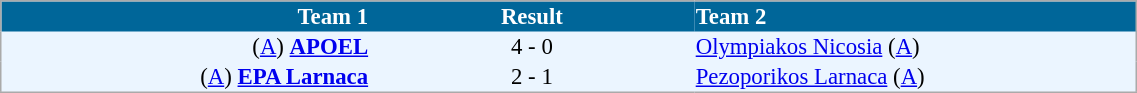<table cellspacing="0" style="background: #EBF5FF; border: 1px #aaa solid; border-collapse: collapse; font-size: 95%;" width=60%>
<tr bgcolor=#006699 style="color:white;">
<th width=25% align="right">Team 1</th>
<th width=22% align="center">Result</th>
<th width=30% align="left">Team 2</th>
</tr>
<tr>
<td align=right>(<a href='#'>A</a>) <strong><a href='#'>APOEL</a></strong></td>
<td align=center>4 - 0</td>
<td align=left><a href='#'>Olympiakos Nicosia</a> (<a href='#'>A</a>)</td>
</tr>
<tr>
<td align=right>(<a href='#'>A</a>) <strong><a href='#'>EPA Larnaca</a></strong></td>
<td align=center>2 - 1</td>
<td align=left><a href='#'>Pezoporikos Larnaca</a> (<a href='#'>A</a>)</td>
</tr>
<tr>
</tr>
</table>
